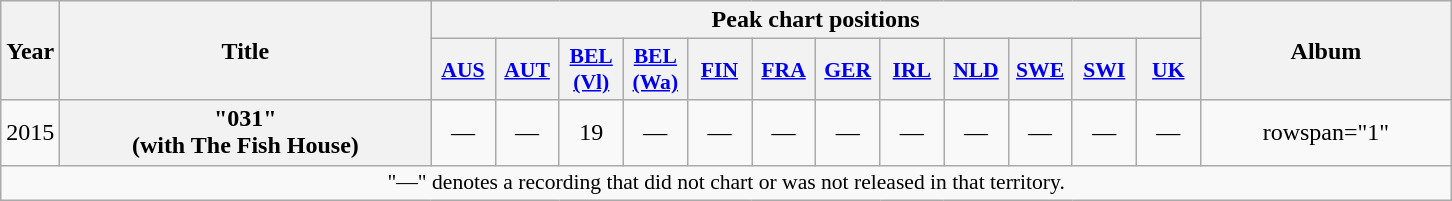<table class="wikitable plainrowheaders" style="text-align:center;">
<tr>
<th scope="col" rowspan="2" style="width:1em;">Year</th>
<th scope="col" rowspan="2" style="width:15em;">Title</th>
<th scope="col" colspan="12">Peak chart positions</th>
<th scope="col" rowspan="2" style="width:10em;">Album</th>
</tr>
<tr>
<th scope="col" style="width:2.5em;font-size:90%;"><a href='#'>AUS</a><br></th>
<th scope="col" style="width:2.5em;font-size:90%;"><a href='#'>AUT</a><br></th>
<th scope="col" style="width:2.5em;font-size:90%;"><a href='#'>BEL (Vl)</a><br></th>
<th scope="col" style="width:2.5em;font-size:90%;"><a href='#'>BEL (Wa)</a><br></th>
<th scope="col" style="width:2.5em;font-size:90%;"><a href='#'>FIN</a><br></th>
<th scope="col" style="width:2.5em;font-size:90%;"><a href='#'>FRA</a><br></th>
<th scope="col" style="width:2.5em;font-size:90%;"><a href='#'>GER</a><br></th>
<th scope="col" style="width:2.5em;font-size:90%;"><a href='#'>IRL</a><br></th>
<th scope="col" style="width:2.5em;font-size:90%;"><a href='#'>NLD</a><br></th>
<th scope="col" style="width:2.5em;font-size:90%;"><a href='#'>SWE</a><br></th>
<th scope="col" style="width:2.5em;font-size:90%;"><a href='#'>SWI</a><br></th>
<th scope="col" style="width:2.5em;font-size:90%;"><a href='#'>UK</a><br></th>
</tr>
<tr>
<td rowspan="1">2015</td>
<th scope="row">"031" <br><span>(with The Fish House)</span></th>
<td>—</td>
<td>—</td>
<td>19</td>
<td>—</td>
<td>—</td>
<td>—</td>
<td>—</td>
<td>—</td>
<td>—</td>
<td>—</td>
<td>—</td>
<td>—</td>
<td>rowspan="1" </td>
</tr>
<tr>
<td colspan="16" style="font-size:90%">"—" denotes a recording that did not chart or was not released in that territory.</td>
</tr>
</table>
